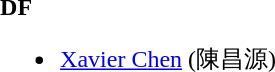<table>
<tr style="vertical-align: top;">
<td width="25%"><br></td>
<td></td>
<td width="25%"><br><strong>DF</strong><ul><li><a href='#'>Xavier Chen</a> (陳昌源)</li></ul></td>
<td></td>
<td width="25%"><br></td>
<td></td>
<td width="25%"><br></td>
</tr>
</table>
